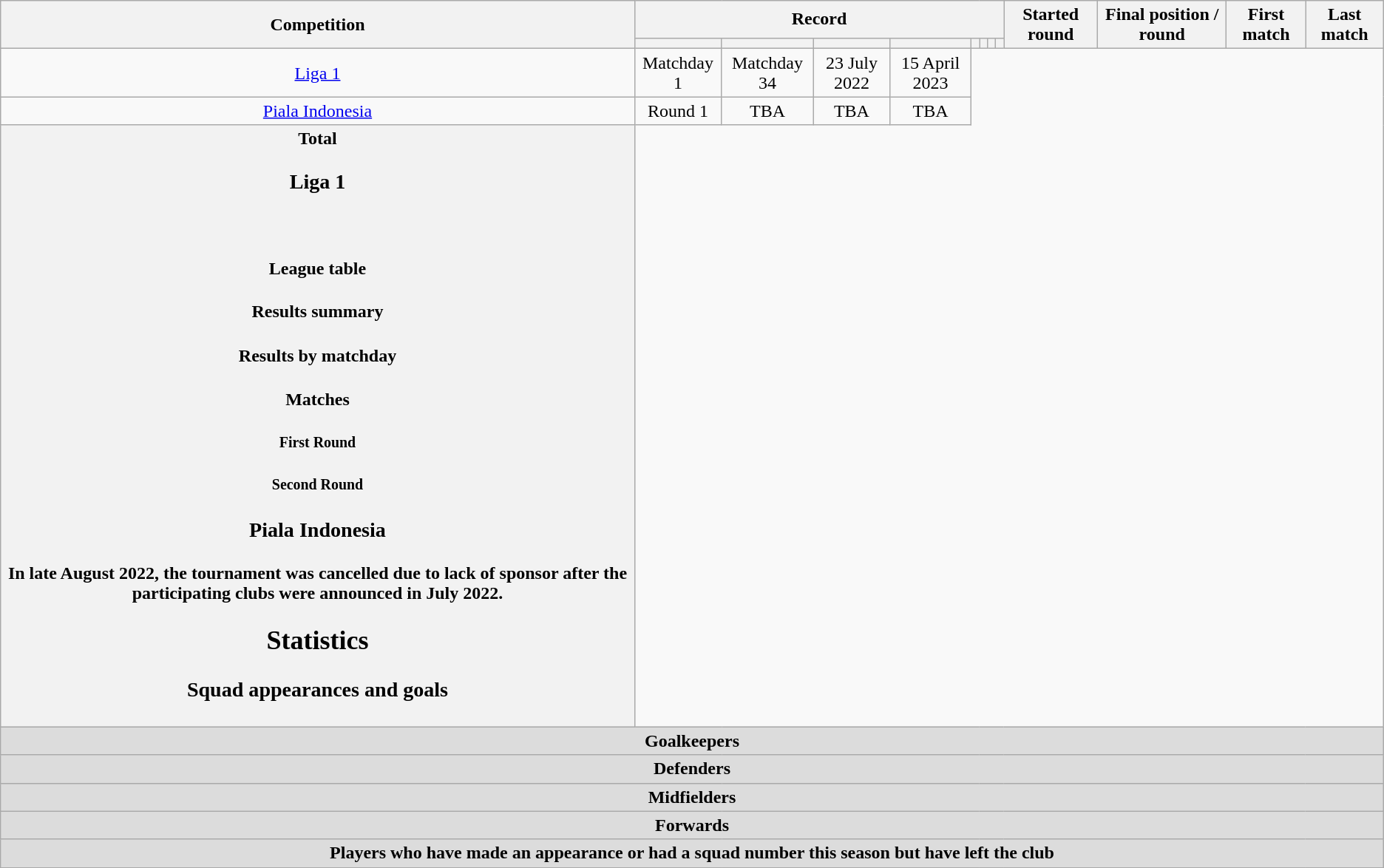<table class="wikitable" style="text-align: center">
<tr>
<th rowspan=2>Competition</th>
<th colspan=8>Record</th>
<th rowspan=2>Started round</th>
<th rowspan=2>Final position / round</th>
<th rowspan=2>First match</th>
<th rowspan=2>Last match</th>
</tr>
<tr>
<th></th>
<th></th>
<th></th>
<th></th>
<th></th>
<th></th>
<th></th>
<th></th>
</tr>
<tr>
<td><a href='#'>Liga 1</a><br></td>
<td>Matchday 1</td>
<td>Matchday 34</td>
<td>23 July 2022</td>
<td>15 April 2023</td>
</tr>
<tr>
<td><a href='#'>Piala Indonesia</a><br></td>
<td>Round 1</td>
<td>TBA</td>
<td>TBA</td>
<td>TBA</td>
</tr>
<tr>
<th>Total<br>
<h3>Liga 1</h3><br><h4>League table</h4><h4>Results summary</h4>
<h4>Results by matchday</h4><h4>Matches</h4>

<h5>First Round</h5>















<h5>Second Round</h5>

























<h3>Piala Indonesia</h3>
In late August 2022, the tournament was cancelled due to lack of sponsor after the participating clubs were announced in July 2022.<h2>Statistics</h2><h3>Squad appearances and goals</h3></th>
</tr>
<tr>
<th colspan=14 style=background:#dcdcdc; text-align:center>Goalkeepers<br>


</th>
</tr>
<tr>
<th colspan=14 style=background:#dcdcdc; text-align:center>Defenders<br>










</th>
</tr>
<tr>
<th colspan=14 style=background:#dcdcdc; text-align:center>Midfielders<br>











</th>
</tr>
<tr>
<th colspan=14 style=background:#dcdcdc; text-align:center>Forwards<br>



</th>
</tr>
<tr>
<th colspan=14 style=background:#dcdcdc; text-align:center>Players who have made an appearance or had a squad number this season but have left the club</th>
</tr>
<tr>
</tr>
</table>
